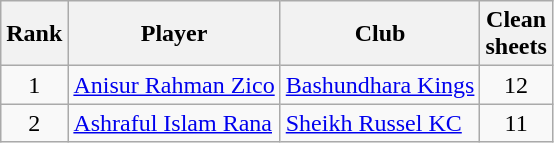<table class="wikitable" style="text-align:center">
<tr>
<th>Rank</th>
<th>Player</th>
<th>Club</th>
<th>Clean<br>sheets</th>
</tr>
<tr>
<td>1</td>
<td align="left"> <a href='#'>Anisur Rahman Zico</a></td>
<td align="left"><a href='#'>Bashundhara Kings</a></td>
<td>12</td>
</tr>
<tr>
<td>2</td>
<td align="left"> <a href='#'>Ashraful Islam Rana</a></td>
<td align="left"><a href='#'>Sheikh Russel KC</a></td>
<td>11</td>
</tr>
</table>
